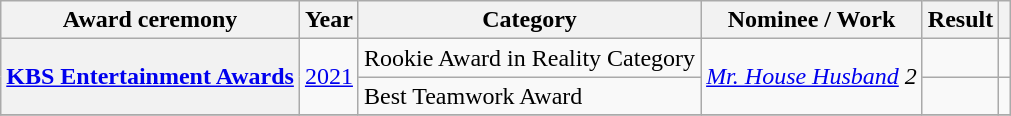<table class="wikitable plainrowheaders sortable">
<tr>
<th scope="col">Award ceremony</th>
<th scope="col">Year</th>
<th scope="col">Category</th>
<th scope="col">Nominee / Work</th>
<th scope="col">Result</th>
<th scope="col" class="unsortable"></th>
</tr>
<tr>
<th scope="row"  rowspan="2"><a href='#'>KBS Entertainment Awards</a></th>
<td rowspan="2"><a href='#'>2021</a></td>
<td>Rookie Award in Reality Category</td>
<td rowspan="2"><em><a href='#'>Mr. House Husband</a> 2</em></td>
<td></td>
<td></td>
</tr>
<tr>
<td>Best Teamwork Award</td>
<td></td>
<td></td>
</tr>
<tr>
</tr>
</table>
